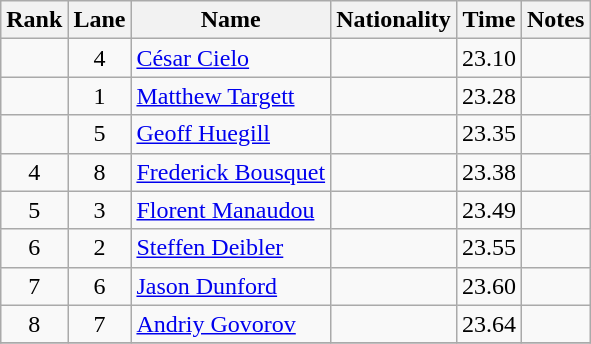<table class="wikitable sortable" style="text-align:center">
<tr>
<th>Rank</th>
<th>Lane</th>
<th>Name</th>
<th>Nationality</th>
<th>Time</th>
<th>Notes</th>
</tr>
<tr>
<td></td>
<td>4</td>
<td align=left><a href='#'>César Cielo</a></td>
<td align=left></td>
<td>23.10</td>
<td></td>
</tr>
<tr>
<td></td>
<td>1</td>
<td align=left><a href='#'>Matthew Targett</a></td>
<td align=left></td>
<td>23.28</td>
<td></td>
</tr>
<tr>
<td></td>
<td>5</td>
<td align=left><a href='#'>Geoff Huegill</a></td>
<td align=left></td>
<td>23.35</td>
<td></td>
</tr>
<tr>
<td>4</td>
<td>8</td>
<td align=left><a href='#'>Frederick Bousquet</a></td>
<td align=left></td>
<td>23.38</td>
<td></td>
</tr>
<tr>
<td>5</td>
<td>3</td>
<td align=left><a href='#'>Florent Manaudou</a></td>
<td align=left></td>
<td>23.49</td>
<td></td>
</tr>
<tr>
<td>6</td>
<td>2</td>
<td align=left><a href='#'>Steffen Deibler</a></td>
<td align=left></td>
<td>23.55</td>
<td></td>
</tr>
<tr>
<td>7</td>
<td>6</td>
<td align=left><a href='#'>Jason Dunford</a></td>
<td align=left></td>
<td>23.60</td>
<td></td>
</tr>
<tr>
<td>8</td>
<td>7</td>
<td align=left><a href='#'>Andriy Govorov</a></td>
<td align=left></td>
<td>23.64</td>
<td></td>
</tr>
<tr>
</tr>
</table>
